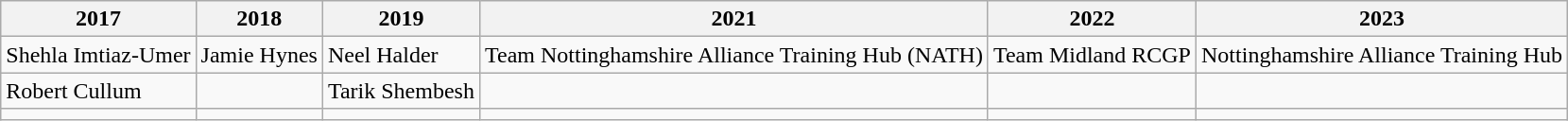<table class="wikitable">
<tr>
<th>2017</th>
<th>2018</th>
<th>2019</th>
<th>2021</th>
<th>2022</th>
<th>2023</th>
</tr>
<tr>
<td>Shehla Imtiaz-Umer</td>
<td>Jamie Hynes</td>
<td>Neel Halder</td>
<td>Team Nottinghamshire Alliance Training Hub (NATH)</td>
<td>Team Midland RCGP</td>
<td>Nottinghamshire Alliance Training Hub</td>
</tr>
<tr>
<td>Robert Cullum</td>
<td></td>
<td>Tarik Shembesh</td>
<td></td>
<td></td>
<td></td>
</tr>
<tr>
<td></td>
<td></td>
<td></td>
<td></td>
<td></td>
</tr>
</table>
